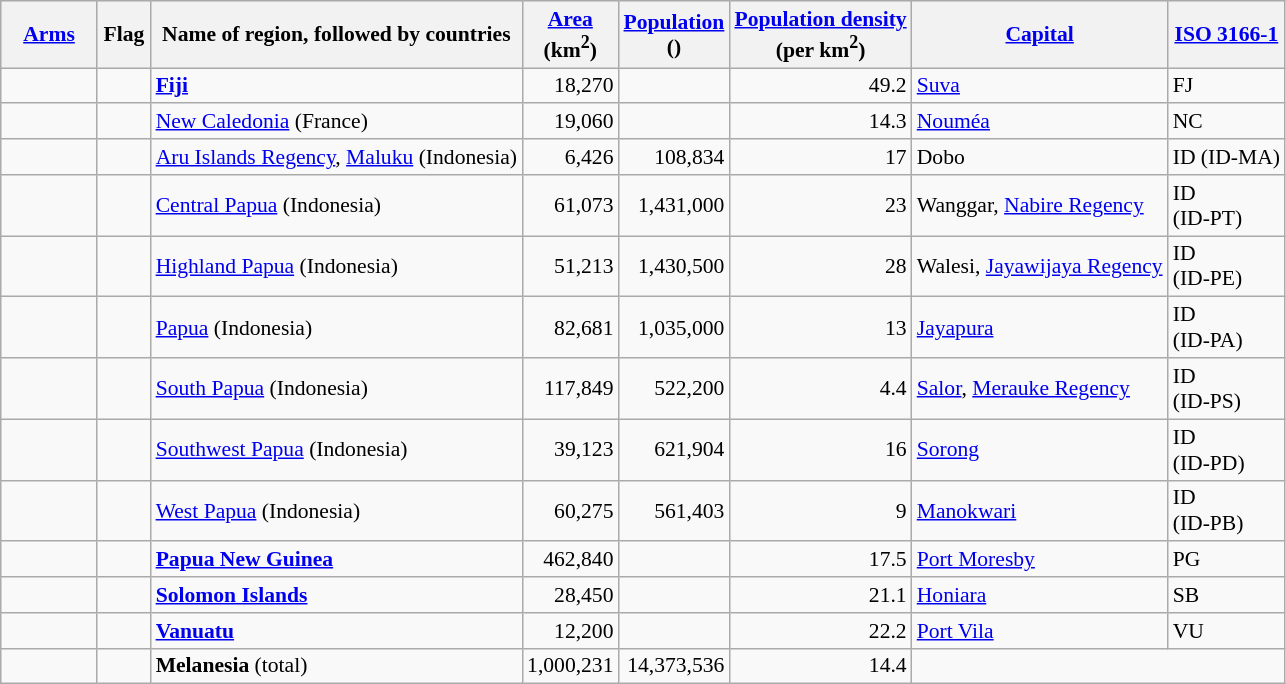<table class="wikitable sortable" style="border:1px solid #aaa; font-size:90%;">
<tr style="background:#ececec;"|>
<th style="line-height:95%; width:4em" class="unsortable"><a href='#'>Arms</a></th>
<th style="line-height:95%; width:2em" class="unsortable">Flag</th>
<th>Name of region, followed by countries</th>
<th data-sort-type="number"><a href='#'>Area</a><br>(km<sup>2</sup>)</th>
<th data-sort-type="number"><a href='#'>Population</a><br>()</th>
<th data-sort-type="number"><a href='#'>Population density</a><br>(per km<sup>2</sup>)</th>
<th><a href='#'>Capital</a></th>
<th><a href='#'>ISO 3166-1</a></th>
</tr>
<tr>
<td style="text-align:center;"></td>
<td style="text-align:center;"></td>
<td><strong><a href='#'>Fiji</a></strong></td>
<td style="text-align:right;">18,270</td>
<td style="text-align:right;"></td>
<td style="text-align:right;">49.2</td>
<td><a href='#'>Suva</a></td>
<td>FJ</td>
</tr>
<tr>
<td style="text-align:center;"></td>
<td style="text-align:center;"></td>
<td><a href='#'>New Caledonia</a> (France)</td>
<td style="text-align:right;">19,060</td>
<td style="text-align:right;"></td>
<td style="text-align:right;">14.3</td>
<td><a href='#'>Nouméa</a></td>
<td>NC</td>
</tr>
<tr>
<td style="text-align:center;"></td>
<td style="text-align:center;"></td>
<td><a href='#'>Aru Islands Regency</a>, <a href='#'>Maluku</a> (Indonesia)</td>
<td style="text-align:right;">6,426</td>
<td style="text-align:right;">108,834</td>
<td style="text-align:right;">17</td>
<td>Dobo</td>
<td>ID (ID-MA)</td>
</tr>
<tr>
<td style="text-align:center;"></td>
<td style="text-align:center;"></td>
<td><a href='#'>Central Papua</a> (Indonesia)</td>
<td style="text-align:right;">61,073</td>
<td style="text-align:right;">1,431,000</td>
<td style="text-align:right;">23</td>
<td>Wanggar, <a href='#'>Nabire Regency</a></td>
<td>ID<br>(ID-PT)</td>
</tr>
<tr>
<td style="text-align:center;"></td>
<td style="text-align:center;"></td>
<td><a href='#'>Highland Papua</a> (Indonesia)</td>
<td style="text-align:right;">51,213</td>
<td style="text-align:right;">1,430,500</td>
<td style="text-align:right;">28</td>
<td>Walesi, <a href='#'>Jayawijaya Regency</a></td>
<td>ID<br>(ID-PE)</td>
</tr>
<tr>
<td style="text-align:center;"></td>
<td style="text-align:center;"></td>
<td><a href='#'>Papua</a> (Indonesia)</td>
<td style="text-align:right;">82,681</td>
<td style="text-align:right;">1,035,000</td>
<td style="text-align:right;">13</td>
<td><a href='#'>Jayapura</a></td>
<td>ID<br>(ID-PA)</td>
</tr>
<tr>
<td style="text-align:center;"></td>
<td style="text-align:center;"></td>
<td><a href='#'>South Papua</a> (Indonesia)</td>
<td style="text-align:right;">117,849</td>
<td style="text-align:right;">522,200</td>
<td style="text-align:right;">4.4</td>
<td><a href='#'>Salor</a>, <a href='#'>Merauke Regency</a></td>
<td>ID<br>(ID-PS)</td>
</tr>
<tr>
<td style="text-align:center;"></td>
<td style="text-align:center;"></td>
<td><a href='#'>Southwest Papua</a> (Indonesia)</td>
<td style="text-align:right;">39,123</td>
<td style="text-align:right;">621,904</td>
<td style="text-align:right;">16</td>
<td><a href='#'>Sorong</a></td>
<td>ID<br>(ID-PD)</td>
</tr>
<tr>
<td style="text-align:center;"></td>
<td style="text-align:center;"></td>
<td><a href='#'>West Papua</a> (Indonesia)</td>
<td style="text-align:right;">60,275</td>
<td style="text-align:right;">561,403</td>
<td style="text-align:right;">9</td>
<td><a href='#'>Manokwari</a></td>
<td>ID<br>(ID-PB)</td>
</tr>
<tr>
<td style="text-align:center;"></td>
<td style="text-align:center;"></td>
<td><strong><a href='#'>Papua New Guinea</a></strong></td>
<td style="text-align:right;">462,840</td>
<td style="text-align:right;"></td>
<td style="text-align:right;">17.5</td>
<td><a href='#'>Port Moresby</a></td>
<td>PG</td>
</tr>
<tr>
<td style="text-align:center;"></td>
<td style="text-align:center;"></td>
<td><strong><a href='#'>Solomon Islands</a></strong></td>
<td style="text-align:right;">28,450</td>
<td style="text-align:right;"></td>
<td style="text-align:right;">21.1</td>
<td><a href='#'>Honiara</a></td>
<td>SB</td>
</tr>
<tr>
<td style="text-align:center;"></td>
<td style="text-align:center;"></td>
<td><strong><a href='#'>Vanuatu</a></strong></td>
<td style="text-align:right;">12,200</td>
<td style="text-align:right;"></td>
<td style="text-align:right;">22.2</td>
<td><a href='#'>Port Vila</a></td>
<td>VU</td>
</tr>
<tr>
<td style="text-align:center;"></td>
<td style="text-align:center;"></td>
<td><strong>Melanesia</strong> (total)</td>
<td style="text-align:right;">1,000,231</td>
<td style="text-align:right;">14,373,536</td>
<td style="text-align:right;">14.4</td>
</tr>
</table>
